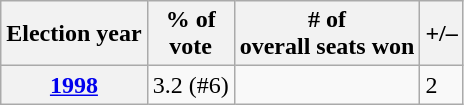<table class=wikitable>
<tr>
<th>Election year</th>
<th>% of<br>vote</th>
<th># of<br>overall seats won</th>
<th>+/–</th>
</tr>
<tr>
<th><a href='#'>1998</a></th>
<td>3.2 (#6)</td>
<td></td>
<td>2</td>
</tr>
</table>
